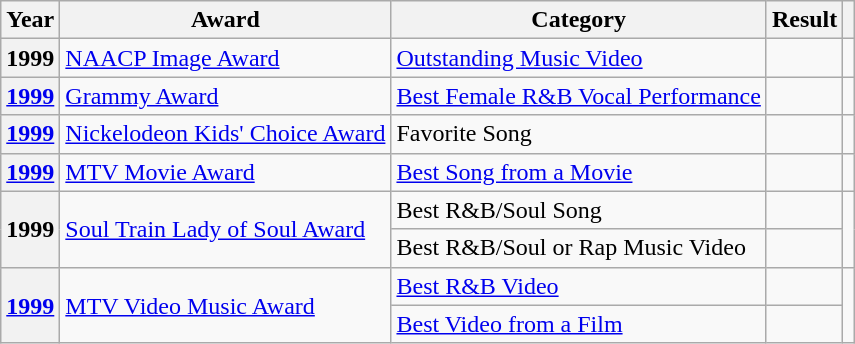<table class="wikitable sortable plainrowheaders">
<tr>
<th scope="col">Year</th>
<th scope="col">Award</th>
<th scope="col">Category</th>
<th scope="col">Result</th>
<th scope="col"></th>
</tr>
<tr>
<th scope="row">1999</th>
<td><a href='#'>NAACP Image Award</a></td>
<td><a href='#'>Outstanding Music Video</a></td>
<td></td>
<td></td>
</tr>
<tr>
<th scope="row"><a href='#'>1999</a></th>
<td><a href='#'>Grammy Award</a></td>
<td><a href='#'>Best Female R&B Vocal Performance</a></td>
<td></td>
<td></td>
</tr>
<tr>
<th scope="row"><a href='#'>1999</a></th>
<td><a href='#'>Nickelodeon Kids' Choice Award</a></td>
<td>Favorite Song</td>
<td></td>
<td></td>
</tr>
<tr>
<th scope="row"><a href='#'>1999</a></th>
<td><a href='#'>MTV Movie Award</a></td>
<td><a href='#'>Best Song from a Movie</a></td>
<td></td>
<td></td>
</tr>
<tr>
<th scope="row" rowspan="2">1999</th>
<td rowspan="2"><a href='#'>Soul Train Lady of Soul Award</a></td>
<td>Best R&B/Soul Song</td>
<td></td>
<td rowspan="2"></td>
</tr>
<tr>
<td>Best R&B/Soul or Rap Music Video</td>
<td></td>
</tr>
<tr>
<th scope="row" rowspan="2"><a href='#'>1999</a></th>
<td rowspan="2"><a href='#'>MTV Video Music Award</a></td>
<td><a href='#'>Best R&B Video</a></td>
<td></td>
<td rowspan="2"></td>
</tr>
<tr>
<td><a href='#'>Best Video from a Film</a></td>
<td></td>
</tr>
</table>
